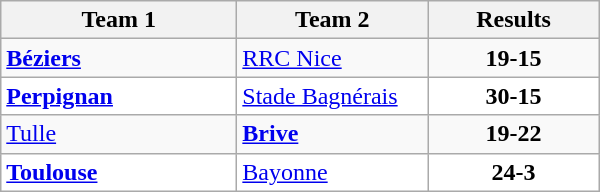<table class="wikitable" width=400>
<tr>
<th>Team 1</th>
<th>Team 2</th>
<th>Results</th>
</tr>
<tr>
<td width=150><strong><a href='#'>Béziers</a></strong></td>
<td width=120><a href='#'>RRC Nice</a></td>
<td align="center"><strong>19-15</strong></td>
</tr>
<tr bgcolor="white">
<td><strong><a href='#'>Perpignan</a></strong></td>
<td><a href='#'>Stade Bagnérais</a></td>
<td align="center"><strong>30-15</strong></td>
</tr>
<tr>
<td><a href='#'>Tulle</a></td>
<td><strong><a href='#'>Brive</a></strong></td>
<td align="center"><strong>19-22</strong></td>
</tr>
<tr bgcolor="white">
<td><strong><a href='#'>Toulouse</a></strong></td>
<td><a href='#'>Bayonne</a></td>
<td align="center"><strong>24-3</strong></td>
</tr>
</table>
